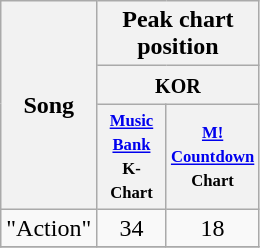<table class="wikitable sortable" style="text-align:center;">
<tr>
<th rowspan="3">Song</th>
<th colspan="9">Peak chart position</th>
</tr>
<tr>
<th colspan="2" width="40"><small>KOR</small></th>
</tr>
<tr style="font-size:smaller;">
<th width="40"><small><a href='#'>Music Bank</a> K-Chart</small></th>
<th width="40"><small><a href='#'>M! Countdown</a> Chart</small></th>
</tr>
<tr>
<td align="left">"Action"</td>
<td>34</td>
<td>18</td>
</tr>
<tr>
</tr>
</table>
